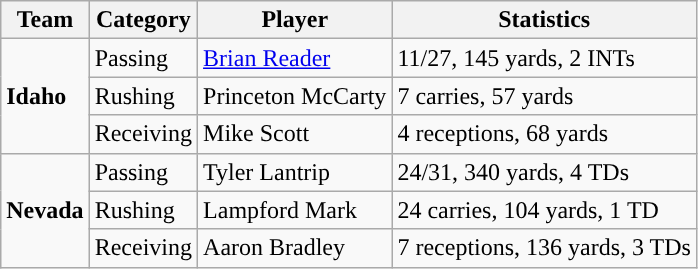<table class="wikitable" style="float: left;">
<tr>
<th>Team</th>
<th>Category</th>
<th>Player</th>
<th>Statistics</th>
</tr>
<tr>
<td rowspan=3><strong>Idaho</strong></td>
<td>Passing</td>
<td><a href='#'>Brian Reader</a></td>
<td>11/27, 145 yards, 2 INTs</td>
</tr>
<tr>
<td>Rushing</td>
<td>Princeton McCarty</td>
<td>7 carries, 57 yards</td>
</tr>
<tr>
<td>Receiving</td>
<td>Mike Scott</td>
<td>4 receptions, 68 yards</td>
</tr>
<tr>
<td rowspan=3><strong>Nevada</strong></td>
<td>Passing</td>
<td>Tyler Lantrip</td>
<td>24/31, 340 yards, 4 TDs</td>
</tr>
<tr>
<td>Rushing</td>
<td>Lampford Mark</td>
<td>24 carries, 104 yards, 1 TD</td>
</tr>
<tr>
<td>Receiving</td>
<td>Aaron Bradley</td>
<td>7 receptions, 136 yards, 3 TDs</td>
</tr>
</table>
